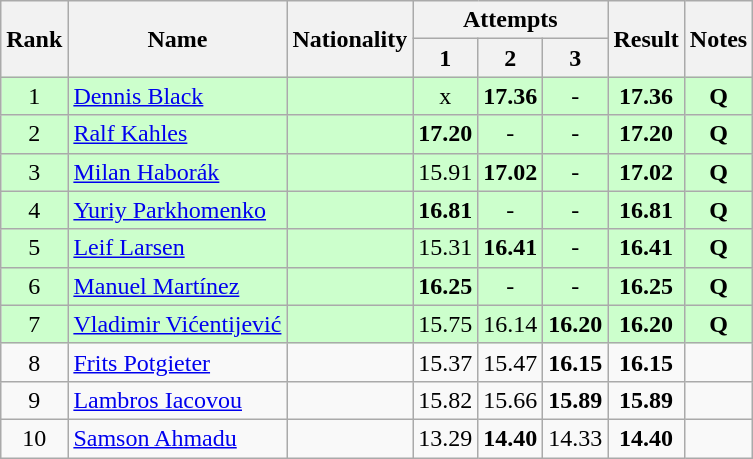<table class="wikitable sortable" style="text-align:center">
<tr>
<th rowspan=2>Rank</th>
<th rowspan=2>Name</th>
<th rowspan=2>Nationality</th>
<th colspan=3>Attempts</th>
<th rowspan=2>Result</th>
<th rowspan=2>Notes</th>
</tr>
<tr>
<th>1</th>
<th>2</th>
<th>3</th>
</tr>
<tr bgcolor=ccffcc>
<td>1</td>
<td align=left><a href='#'>Dennis Black</a></td>
<td align=left></td>
<td>x</td>
<td><strong>17.36</strong></td>
<td>-</td>
<td><strong>17.36</strong></td>
<td><strong>Q</strong></td>
</tr>
<tr bgcolor=ccffcc>
<td>2</td>
<td align=left><a href='#'>Ralf Kahles</a></td>
<td align=left></td>
<td><strong>17.20</strong></td>
<td>-</td>
<td>-</td>
<td><strong>17.20</strong></td>
<td><strong>Q</strong></td>
</tr>
<tr bgcolor=ccffcc>
<td>3</td>
<td align=left><a href='#'>Milan Haborák</a></td>
<td align=left></td>
<td>15.91</td>
<td><strong>17.02</strong></td>
<td>-</td>
<td><strong>17.02</strong></td>
<td><strong>Q</strong></td>
</tr>
<tr bgcolor=ccffcc>
<td>4</td>
<td align=left><a href='#'>Yuriy Parkhomenko</a></td>
<td align=left></td>
<td><strong>16.81</strong></td>
<td>-</td>
<td>-</td>
<td><strong>16.81</strong></td>
<td><strong>Q</strong></td>
</tr>
<tr bgcolor=ccffcc>
<td>5</td>
<td align=left><a href='#'>Leif Larsen</a></td>
<td align=left></td>
<td>15.31</td>
<td><strong>16.41</strong></td>
<td>-</td>
<td><strong>16.41</strong></td>
<td><strong>Q</strong></td>
</tr>
<tr bgcolor=ccffcc>
<td>6</td>
<td align=left><a href='#'>Manuel Martínez</a></td>
<td align=left></td>
<td><strong>16.25</strong></td>
<td>-</td>
<td>-</td>
<td><strong>16.25</strong></td>
<td><strong>Q</strong></td>
</tr>
<tr bgcolor=ccffcc>
<td>7</td>
<td align=left><a href='#'>Vladimir Vićentijević</a></td>
<td align=left></td>
<td>15.75</td>
<td>16.14</td>
<td><strong>16.20</strong></td>
<td><strong>16.20</strong></td>
<td><strong>Q</strong></td>
</tr>
<tr>
<td>8</td>
<td align=left><a href='#'>Frits Potgieter</a></td>
<td align=left></td>
<td>15.37</td>
<td>15.47</td>
<td><strong>16.15</strong></td>
<td><strong>16.15</strong></td>
<td></td>
</tr>
<tr>
<td>9</td>
<td align=left><a href='#'>Lambros Iacovou</a></td>
<td align=left></td>
<td>15.82</td>
<td>15.66</td>
<td><strong>15.89</strong></td>
<td><strong>15.89</strong></td>
<td></td>
</tr>
<tr>
<td>10</td>
<td align=left><a href='#'>Samson Ahmadu</a></td>
<td align=left></td>
<td>13.29</td>
<td><strong>14.40</strong></td>
<td>14.33</td>
<td><strong>14.40</strong></td>
<td></td>
</tr>
</table>
